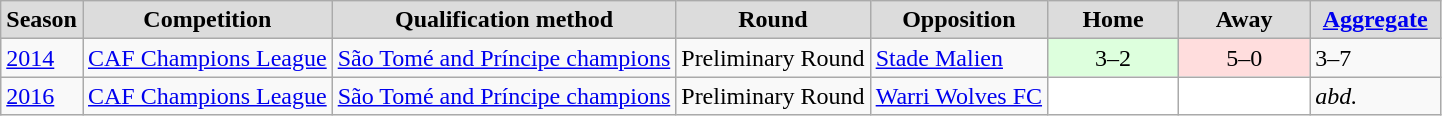<table class="sortable plainrowheaders wikitable">
<tr>
<th style="background:#DCDCDC">Season</th>
<th style="background:#DCDCDC">Competition</th>
<th style="background:#DCDCDC">Qualification method</th>
<th style="background:#DCDCDC">Round</th>
<th style="background:#DCDCDC">Opposition</th>
<th width="80" style="background:#DCDCDC">Home</th>
<th width="80" style="background:#DCDCDC">Away</th>
<th width="80" style="background:#DCDCDC"><a href='#'>Aggregate</a></th>
</tr>
<tr>
<td><a href='#'>2014</a></td>
<td><a href='#'>CAF Champions League</a></td>
<td><a href='#'>São Tomé and Príncipe champions</a></td>
<td align=left>Preliminary Round</td>
<td align=left> <a href='#'>Stade Malien</a></td>
<td style="background:#dfd; text-align:center">3–2</td>
<td style="background:#fdd; text-align:center">5–0</td>
<td>3–7</td>
</tr>
<tr>
<td><a href='#'>2016</a></td>
<td><a href='#'>CAF Champions League</a></td>
<td><a href='#'>São Tomé and Príncipe champions</a></td>
<td align=left>Preliminary Round</td>
<td align=left> <a href='#'>Warri Wolves FC</a></td>
<td style="background:#fff; text-align:center"></td>
<td style="background:#fff; text-align:center"></td>
<td><em>abd.</em></td>
</tr>
</table>
